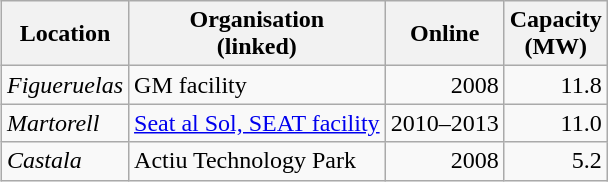<table class="wikitable" style="float:right; margin-top:0px;">
<tr>
<th>Location</th>
<th>Organisation<br>(linked)</th>
<th>Online</th>
<th>Capacity<br>(MW)</th>
</tr>
<tr>
<td><em>Figueruelas</em></td>
<td>GM facility</td>
<td align="right">2008</td>
<td align="right">11.8</td>
</tr>
<tr>
<td><em>Martorell</em></td>
<td><a href='#'>Seat al Sol, SEAT facility</a></td>
<td align="right">2010–2013</td>
<td align="right">11.0</td>
</tr>
<tr>
<td><em>Castala</em></td>
<td>Actiu Technology Park</td>
<td align="right">2008</td>
<td align="right">5.2</td>
</tr>
</table>
